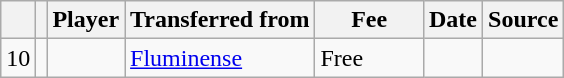<table class="wikitable plainrowheaders sortable">
<tr>
<th></th>
<th></th>
<th scope=col>Player</th>
<th>Transferred from</th>
<th !scope=col; style="width: 65px;">Fee</th>
<th scope=col>Date</th>
<th scope=col>Source</th>
</tr>
<tr>
<td align=center>10</td>
<td align=center></td>
<td></td>
<td> <a href='#'>Fluminense</a></td>
<td>Free</td>
<td></td>
<td></td>
</tr>
</table>
